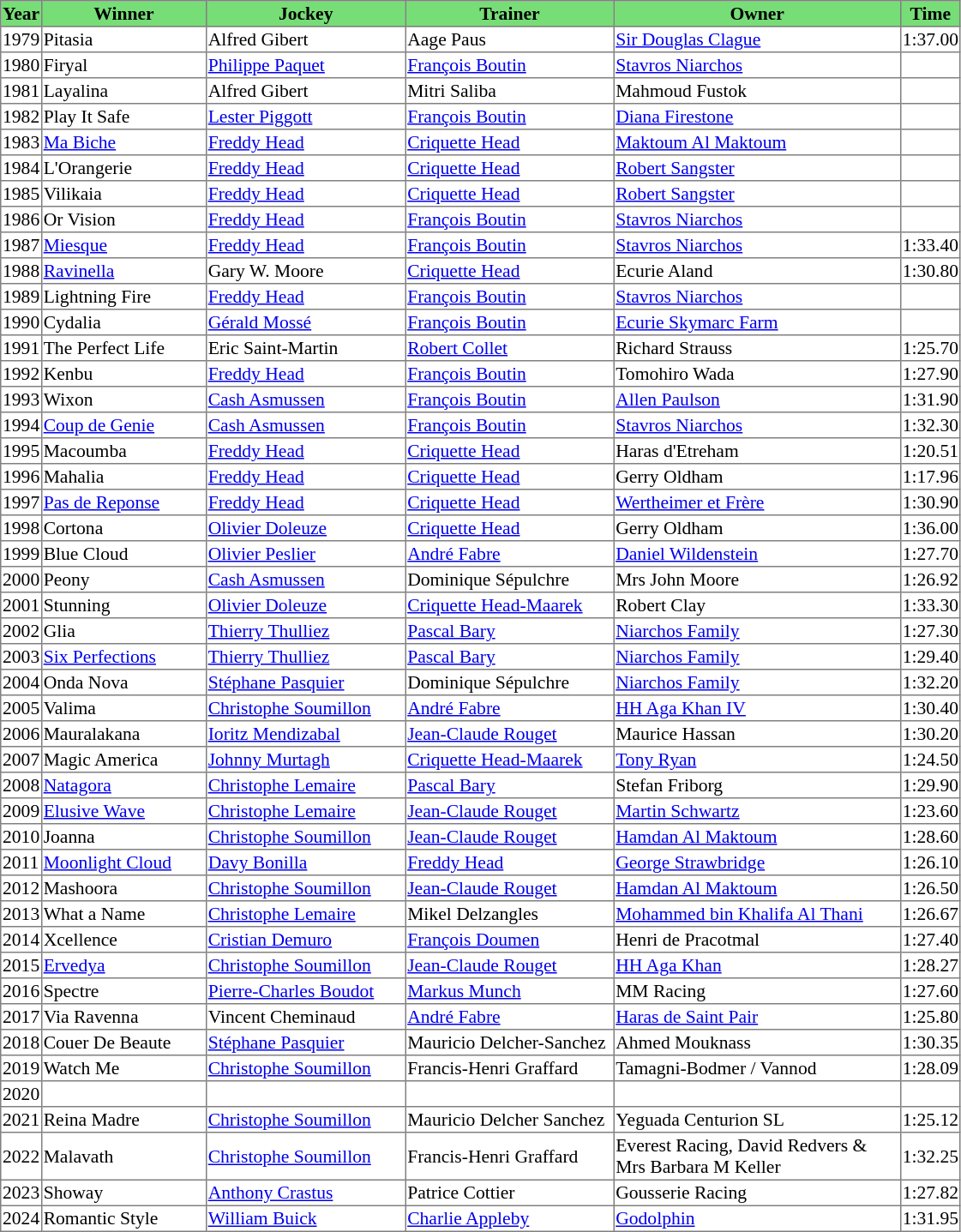<table class = "sortable" | border="1" style="border-collapse: collapse; font-size:90%">
<tr bgcolor="#77dd77" align="center">
<th>Year</th>
<th>Winner</th>
<th>Jockey</th>
<th>Trainer</th>
<th>Owner</th>
<th>Time</th>
</tr>
<tr>
<td>1979</td>
<td width=125px>Pitasia</td>
<td width=152px>Alfred Gibert</td>
<td width=159px>Aage Paus</td>
<td width=220px><a href='#'>Sir Douglas Clague</a></td>
<td>1:37.00</td>
</tr>
<tr>
<td>1980</td>
<td>Firyal</td>
<td><a href='#'>Philippe Paquet</a></td>
<td><a href='#'>François Boutin</a></td>
<td><a href='#'>Stavros Niarchos</a></td>
<td></td>
</tr>
<tr>
<td>1981</td>
<td>Layalina</td>
<td>Alfred Gibert</td>
<td>Mitri Saliba</td>
<td>Mahmoud Fustok</td>
<td></td>
</tr>
<tr>
<td>1982</td>
<td>Play It Safe</td>
<td><a href='#'>Lester Piggott</a></td>
<td><a href='#'>François Boutin</a></td>
<td><a href='#'>Diana Firestone</a></td>
<td></td>
</tr>
<tr>
<td>1983</td>
<td><a href='#'>Ma Biche</a></td>
<td><a href='#'>Freddy Head</a></td>
<td><a href='#'>Criquette Head</a></td>
<td><a href='#'>Maktoum Al Maktoum</a></td>
<td></td>
</tr>
<tr>
<td>1984</td>
<td>L'Orangerie</td>
<td><a href='#'>Freddy Head</a></td>
<td><a href='#'>Criquette Head</a></td>
<td><a href='#'>Robert Sangster</a></td>
<td></td>
</tr>
<tr>
<td>1985</td>
<td>Vilikaia</td>
<td><a href='#'>Freddy Head</a></td>
<td><a href='#'>Criquette Head</a></td>
<td><a href='#'>Robert Sangster</a></td>
<td></td>
</tr>
<tr>
<td>1986</td>
<td>Or Vision</td>
<td><a href='#'>Freddy Head</a></td>
<td><a href='#'>François Boutin</a></td>
<td><a href='#'>Stavros Niarchos</a></td>
<td></td>
</tr>
<tr>
<td>1987</td>
<td><a href='#'>Miesque</a></td>
<td><a href='#'>Freddy Head</a></td>
<td><a href='#'>François Boutin</a></td>
<td><a href='#'>Stavros Niarchos</a></td>
<td>1:33.40</td>
</tr>
<tr>
<td>1988</td>
<td><a href='#'>Ravinella</a></td>
<td>Gary W. Moore</td>
<td><a href='#'>Criquette Head</a></td>
<td>Ecurie Aland</td>
<td>1:30.80</td>
</tr>
<tr>
<td>1989</td>
<td>Lightning Fire</td>
<td><a href='#'>Freddy Head</a></td>
<td><a href='#'>François Boutin</a></td>
<td><a href='#'>Stavros Niarchos</a></td>
<td></td>
</tr>
<tr>
<td>1990</td>
<td>Cydalia</td>
<td><a href='#'>Gérald Mossé</a></td>
<td><a href='#'>François Boutin</a></td>
<td><a href='#'>Ecurie Skymarc Farm</a></td>
<td></td>
</tr>
<tr>
<td>1991</td>
<td>The Perfect Life</td>
<td>Eric Saint-Martin</td>
<td><a href='#'>Robert Collet</a></td>
<td>Richard Strauss</td>
<td>1:25.70</td>
</tr>
<tr>
<td>1992</td>
<td>Kenbu</td>
<td><a href='#'>Freddy Head</a></td>
<td><a href='#'>François Boutin</a></td>
<td>Tomohiro Wada</td>
<td>1:27.90</td>
</tr>
<tr>
<td>1993</td>
<td>Wixon</td>
<td><a href='#'>Cash Asmussen</a></td>
<td><a href='#'>François Boutin</a></td>
<td><a href='#'>Allen Paulson</a></td>
<td>1:31.90</td>
</tr>
<tr>
<td>1994</td>
<td><a href='#'> Coup de Genie</a></td>
<td><a href='#'>Cash Asmussen</a></td>
<td><a href='#'>François Boutin</a></td>
<td><a href='#'>Stavros Niarchos</a></td>
<td>1:32.30</td>
</tr>
<tr>
<td>1995</td>
<td>Macoumba </td>
<td><a href='#'>Freddy Head</a></td>
<td><a href='#'>Criquette Head</a></td>
<td>Haras d'Etreham</td>
<td>1:20.51</td>
</tr>
<tr>
<td>1996</td>
<td>Mahalia </td>
<td><a href='#'>Freddy Head</a></td>
<td><a href='#'>Criquette Head</a></td>
<td>Gerry Oldham</td>
<td>1:17.96</td>
</tr>
<tr>
<td>1997</td>
<td><a href='#'>Pas de Reponse</a></td>
<td><a href='#'>Freddy Head</a></td>
<td><a href='#'>Criquette Head</a></td>
<td><a href='#'>Wertheimer et Frère</a></td>
<td>1:30.90</td>
</tr>
<tr>
<td>1998</td>
<td>Cortona</td>
<td><a href='#'>Olivier Doleuze</a></td>
<td><a href='#'>Criquette Head</a></td>
<td>Gerry Oldham</td>
<td>1:36.00</td>
</tr>
<tr>
<td>1999</td>
<td>Blue Cloud</td>
<td><a href='#'>Olivier Peslier</a></td>
<td><a href='#'>André Fabre</a></td>
<td><a href='#'>Daniel Wildenstein</a></td>
<td>1:27.70</td>
</tr>
<tr>
<td>2000</td>
<td>Peony</td>
<td><a href='#'>Cash Asmussen</a></td>
<td>Dominique Sépulchre</td>
<td>Mrs John Moore</td>
<td>1:26.92</td>
</tr>
<tr>
<td>2001</td>
<td>Stunning </td>
<td><a href='#'>Olivier Doleuze</a></td>
<td><a href='#'>Criquette Head-Maarek</a></td>
<td>Robert Clay</td>
<td>1:33.30</td>
</tr>
<tr>
<td>2002</td>
<td>Glia</td>
<td><a href='#'>Thierry Thulliez</a></td>
<td><a href='#'>Pascal Bary</a></td>
<td><a href='#'>Niarchos Family</a></td>
<td>1:27.30</td>
</tr>
<tr>
<td>2003</td>
<td><a href='#'>Six Perfections</a></td>
<td><a href='#'>Thierry Thulliez</a></td>
<td><a href='#'>Pascal Bary</a></td>
<td><a href='#'>Niarchos Family</a></td>
<td>1:29.40</td>
</tr>
<tr>
<td>2004</td>
<td>Onda Nova</td>
<td><a href='#'>Stéphane Pasquier</a></td>
<td>Dominique Sépulchre</td>
<td><a href='#'>Niarchos Family</a></td>
<td>1:32.20</td>
</tr>
<tr>
<td>2005</td>
<td>Valima</td>
<td><a href='#'>Christophe Soumillon</a></td>
<td><a href='#'>André Fabre</a></td>
<td><a href='#'>HH Aga Khan IV</a></td>
<td>1:30.40</td>
</tr>
<tr>
<td>2006</td>
<td>Mauralakana</td>
<td><a href='#'>Ioritz Mendizabal</a></td>
<td><a href='#'>Jean-Claude Rouget</a></td>
<td>Maurice Hassan</td>
<td>1:30.20</td>
</tr>
<tr>
<td>2007</td>
<td>Magic America</td>
<td><a href='#'>Johnny Murtagh</a></td>
<td><a href='#'>Criquette Head-Maarek</a></td>
<td><a href='#'>Tony Ryan</a></td>
<td>1:24.50</td>
</tr>
<tr>
<td>2008</td>
<td><a href='#'>Natagora</a></td>
<td><a href='#'>Christophe Lemaire</a></td>
<td><a href='#'>Pascal Bary</a></td>
<td>Stefan Friborg</td>
<td>1:29.90</td>
</tr>
<tr>
<td>2009</td>
<td><a href='#'>Elusive Wave</a></td>
<td><a href='#'>Christophe Lemaire</a></td>
<td><a href='#'>Jean-Claude Rouget</a></td>
<td><a href='#'>Martin Schwartz</a></td>
<td>1:23.60</td>
</tr>
<tr>
<td>2010</td>
<td>Joanna</td>
<td><a href='#'>Christophe Soumillon</a></td>
<td><a href='#'>Jean-Claude Rouget</a></td>
<td><a href='#'>Hamdan Al Maktoum</a></td>
<td>1:28.60</td>
</tr>
<tr>
<td>2011</td>
<td><a href='#'>Moonlight Cloud</a></td>
<td><a href='#'>Davy Bonilla</a></td>
<td><a href='#'>Freddy Head</a></td>
<td><a href='#'>George Strawbridge</a></td>
<td>1:26.10</td>
</tr>
<tr>
<td>2012</td>
<td>Mashoora</td>
<td><a href='#'>Christophe Soumillon</a></td>
<td><a href='#'>Jean-Claude Rouget</a></td>
<td><a href='#'>Hamdan Al Maktoum</a></td>
<td>1:26.50</td>
</tr>
<tr>
<td>2013</td>
<td>What a Name</td>
<td><a href='#'>Christophe Lemaire</a></td>
<td>Mikel Delzangles</td>
<td><a href='#'>Mohammed bin Khalifa Al Thani</a></td>
<td>1:26.67</td>
</tr>
<tr>
<td>2014</td>
<td>Xcellence</td>
<td><a href='#'>Cristian Demuro</a></td>
<td><a href='#'>François Doumen</a></td>
<td>Henri de Pracotmal</td>
<td>1:27.40</td>
</tr>
<tr>
<td>2015</td>
<td><a href='#'>Ervedya</a></td>
<td><a href='#'>Christophe Soumillon</a></td>
<td><a href='#'>Jean-Claude Rouget</a></td>
<td><a href='#'>HH Aga Khan</a></td>
<td>1:28.27</td>
</tr>
<tr>
<td>2016</td>
<td>Spectre</td>
<td><a href='#'>Pierre-Charles Boudot</a></td>
<td><a href='#'>Markus Munch</a></td>
<td>MM Racing</td>
<td>1:27.60</td>
</tr>
<tr>
<td>2017</td>
<td>Via Ravenna</td>
<td>Vincent Cheminaud</td>
<td><a href='#'>André Fabre</a></td>
<td><a href='#'>Haras de Saint Pair</a></td>
<td>1:25.80</td>
</tr>
<tr>
<td>2018</td>
<td>Couer De Beaute</td>
<td><a href='#'>Stéphane Pasquier</a></td>
<td>Mauricio Delcher-Sanchez</td>
<td>Ahmed Mouknass</td>
<td>1:30.35</td>
</tr>
<tr>
<td>2019</td>
<td>Watch Me</td>
<td><a href='#'>Christophe Soumillon</a></td>
<td>Francis-Henri Graffard</td>
<td>Tamagni-Bodmer / Vannod </td>
<td>1:28.09</td>
</tr>
<tr>
<td>2020</td>
<td></td>
<td></td>
<td></td>
<td></td>
<td></td>
</tr>
<tr>
<td>2021</td>
<td>Reina Madre</td>
<td><a href='#'>Christophe Soumillon</a></td>
<td>Mauricio Delcher Sanchez</td>
<td>Yeguada Centurion SL</td>
<td>1:25.12</td>
</tr>
<tr>
<td>2022</td>
<td>Malavath</td>
<td><a href='#'>Christophe Soumillon</a></td>
<td>Francis-Henri Graffard</td>
<td>Everest Racing, David Redvers & Mrs Barbara M Keller</td>
<td>1:32.25</td>
</tr>
<tr>
<td>2023</td>
<td>Showay</td>
<td><a href='#'>Anthony Crastus</a></td>
<td>Patrice Cottier</td>
<td>Gousserie Racing</td>
<td>1:27.82</td>
</tr>
<tr>
<td>2024</td>
<td>Romantic Style</td>
<td><a href='#'>William Buick</a></td>
<td><a href='#'>Charlie Appleby</a></td>
<td><a href='#'>Godolphin</a></td>
<td>1:31.95</td>
</tr>
</table>
